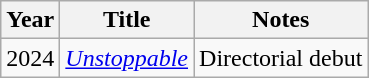<table class="wikitable">
<tr>
<th>Year</th>
<th>Title</th>
<th>Notes</th>
</tr>
<tr>
<td>2024</td>
<td><em><a href='#'>Unstoppable</a></em></td>
<td>Directorial debut</td>
</tr>
</table>
